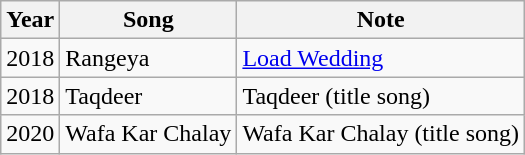<table class="wikitable">
<tr>
<th>Year</th>
<th>Song</th>
<th>Note</th>
</tr>
<tr>
<td>2018</td>
<td>Rangeya</td>
<td><a href='#'>Load Wedding</a></td>
</tr>
<tr>
<td>2018</td>
<td>Taqdeer</td>
<td>Taqdeer (title song)</td>
</tr>
<tr>
<td>2020</td>
<td>Wafa Kar Chalay</td>
<td>Wafa Kar Chalay (title song)</td>
</tr>
</table>
